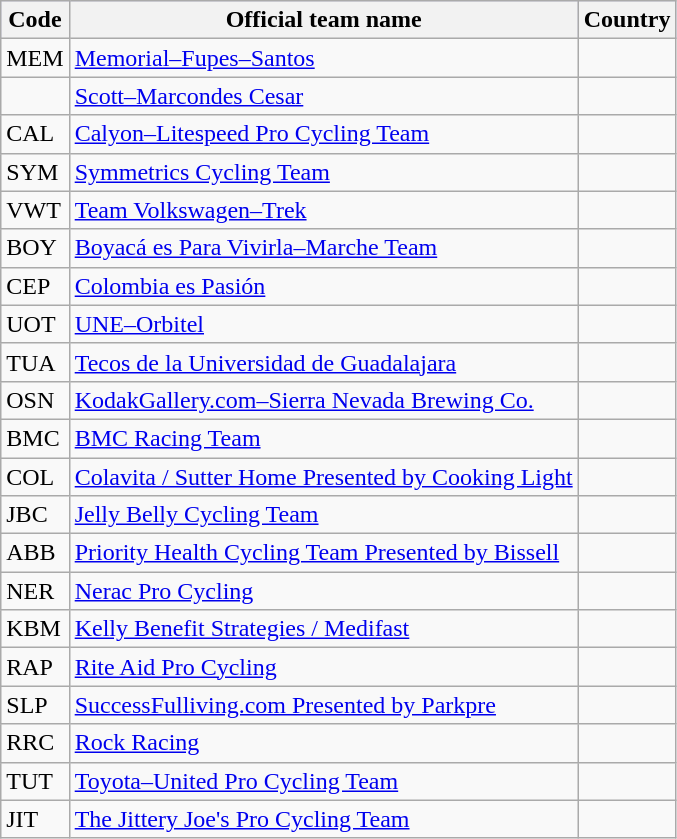<table class="wikitable">
<tr style="background:#ccccff;">
<th>Code</th>
<th>Official team name</th>
<th>Country</th>
</tr>
<tr>
<td>MEM</td>
<td><a href='#'>Memorial–Fupes–Santos</a></td>
<td></td>
</tr>
<tr>
<td></td>
<td><a href='#'>Scott–Marcondes Cesar</a></td>
<td></td>
</tr>
<tr>
<td>CAL</td>
<td><a href='#'>Calyon–Litespeed Pro Cycling Team</a></td>
<td></td>
</tr>
<tr>
<td>SYM</td>
<td><a href='#'>Symmetrics Cycling Team</a></td>
<td></td>
</tr>
<tr>
<td>VWT</td>
<td><a href='#'>Team Volkswagen–Trek</a></td>
<td></td>
</tr>
<tr>
<td>BOY</td>
<td><a href='#'>Boyacá es Para Vivirla–Marche Team</a></td>
<td></td>
</tr>
<tr>
<td>CEP</td>
<td><a href='#'>Colombia es Pasión</a></td>
<td></td>
</tr>
<tr>
<td>UOT</td>
<td><a href='#'>UNE–Orbitel</a></td>
<td></td>
</tr>
<tr>
<td>TUA</td>
<td><a href='#'>Tecos de la Universidad de Guadalajara</a></td>
<td></td>
</tr>
<tr>
<td>OSN</td>
<td><a href='#'>KodakGallery.com–Sierra Nevada Brewing Co.</a></td>
<td></td>
</tr>
<tr>
<td>BMC</td>
<td><a href='#'>BMC Racing Team</a></td>
<td></td>
</tr>
<tr>
<td>COL</td>
<td><a href='#'>Colavita / Sutter Home Presented by Cooking Light</a></td>
<td></td>
</tr>
<tr>
<td>JBC</td>
<td><a href='#'>Jelly Belly Cycling Team</a></td>
<td></td>
</tr>
<tr>
<td>ABB</td>
<td><a href='#'>Priority Health Cycling Team Presented by Bissell</a></td>
<td></td>
</tr>
<tr>
<td>NER</td>
<td><a href='#'>Nerac Pro Cycling</a></td>
<td></td>
</tr>
<tr>
<td>KBM</td>
<td><a href='#'>Kelly Benefit Strategies / Medifast</a></td>
<td></td>
</tr>
<tr>
<td>RAP</td>
<td><a href='#'>Rite Aid Pro Cycling</a></td>
<td></td>
</tr>
<tr>
<td>SLP</td>
<td><a href='#'>SuccessFulliving.com Presented by Parkpre</a></td>
<td></td>
</tr>
<tr>
<td>RRC</td>
<td><a href='#'>Rock Racing</a></td>
<td></td>
</tr>
<tr>
<td>TUT</td>
<td><a href='#'>Toyota–United Pro Cycling Team</a></td>
<td></td>
</tr>
<tr>
<td>JIT</td>
<td><a href='#'>The Jittery Joe's Pro Cycling Team</a></td>
<td></td>
</tr>
</table>
